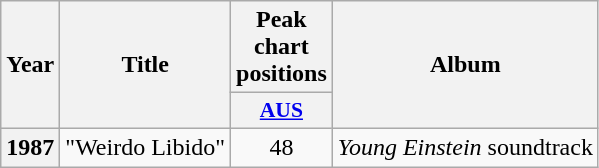<table class="wikitable plainrowheaders" style="text-align:center">
<tr>
<th scope="col" rowspan="2">Year</th>
<th scope="col" rowspan="2">Title</th>
<th scope="col" colspan="1">Peak chart positions</th>
<th scope="col" rowspan="2">Album</th>
</tr>
<tr>
<th scope="col" style="width:3em; font-size:90%"><a href='#'>AUS</a><br></th>
</tr>
<tr>
<th scope="row">1987</th>
<td>"Weirdo Libido"</td>
<td>48</td>
<td><em>Young Einstein</em> soundtrack</td>
</tr>
</table>
